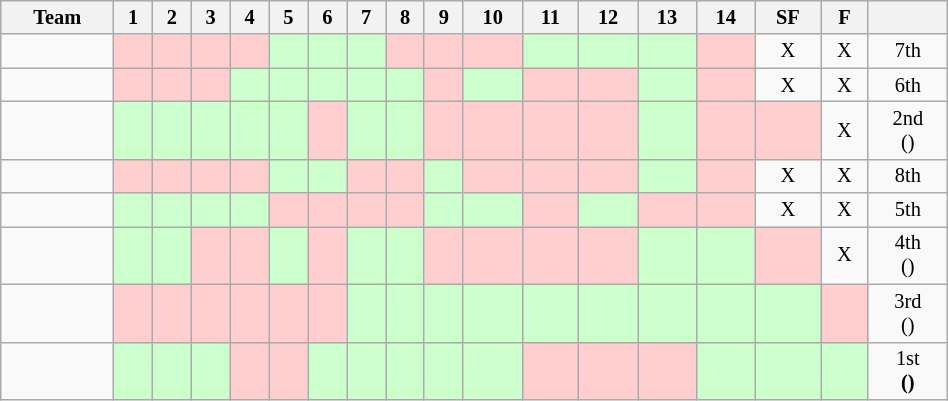<table class= "wikitable" style="font-size:85%; text-align:center; width:50%">
<tr>
<th>Team</th>
<th>1</th>
<th>2</th>
<th>3</th>
<th>4</th>
<th>5</th>
<th>6</th>
<th>7</th>
<th>8</th>
<th>9</th>
<th>10</th>
<th>11</th>
<th>12</th>
<th>13</th>
<th>14</th>
<th>SF</th>
<th>F</th>
<th></th>
</tr>
<tr>
<td align="left"></td>
<td style="background:#FFCFCF;"></td>
<td style="background:#FFCFCF;"></td>
<td style="background:#FFCFCF;"></td>
<td style="background:#FFCFCF;"></td>
<td style="background:#cfc;"><strong></strong></td>
<td style="background:#cfc;"><strong></strong></td>
<td style="background:#cfc;"><strong></strong></td>
<td style="background:#FFCFCF;"></td>
<td style="background:#FFCFCF;"></td>
<td style="background:#FFCFCF;"></td>
<td style="background:#cfc;"><strong></strong></td>
<td style="background:#cfc;"><strong></strong></td>
<td style="background:#cfc;"><strong></strong></td>
<td style="background:#FFCFCF;"></td>
<td>X</td>
<td>X</td>
<td>7th</td>
</tr>
<tr>
<td align="left"></td>
<td style="background:#FFCFCF;"></td>
<td style="background:#FFCFCF;"></td>
<td style="background:#FFCFCF;"></td>
<td style="background:#cfc;"><strong></strong></td>
<td style="background:#cfc;"><strong></strong></td>
<td style="background:#cfc;"><strong></strong></td>
<td style="background:#cfc;"><strong></strong></td>
<td style="background:#cfc;"><strong></strong></td>
<td style="background:#FFCFCF;"></td>
<td style="background:#cfc;"><strong></strong></td>
<td style="background:#FFCFCF;"></td>
<td style="background:#FFCFCF;"></td>
<td style="background:#cfc;"><strong></strong></td>
<td style="background:#FFCFCF;"></td>
<td>X</td>
<td>X</td>
<td>6th</td>
</tr>
<tr>
<td align="left"></td>
<td style="background:#cfc;"><strong></strong></td>
<td style="background:#cfc;"><strong></strong></td>
<td style="background:#cfc;"><strong></strong></td>
<td style="background:#cfc;"><strong></strong></td>
<td style="background:#cfc;"><strong></strong></td>
<td style="background:#FFCFCF;"></td>
<td style="background:#cfc;"><strong></strong></td>
<td style="background:#cfc;"><strong></strong></td>
<td style="background:#FFCFCF;"></td>
<td style="background:#FFCFCF;"></td>
<td style="background:#FFCFCF;"></td>
<td style="background:#FFCFCF;"></td>
<td style="background:#cfc;"><strong></strong></td>
<td style="background:#FFCFCF;"></td>
<td style="background:#FFCFCF;"></td>
<td>X</td>
<td>2nd<br>()</td>
</tr>
<tr>
<td align="left"></td>
<td style="background:#FFCFCF;"></td>
<td style="background:#FFCFCF;"></td>
<td style="background:#FFCFCF;"></td>
<td style="background:#FFCFCF;"></td>
<td style="background:#cfc;"><strong></strong></td>
<td style="background:#cfc;"><strong></strong></td>
<td style="background:#FFCFCF;"></td>
<td style="background:#FFCFCF;"></td>
<td style="background:#cfc;"><strong></strong></td>
<td style="background:#FFCFCF;"></td>
<td style="background:#FFCFCF;"></td>
<td style="background:#FFCFCF;"></td>
<td style="background:#cfc;"><strong></strong></td>
<td style="background:#FFCFCF;"></td>
<td>X</td>
<td>X</td>
<td>8th</td>
</tr>
<tr>
<td align="left"></td>
<td style="background:#cfc;"><strong></strong></td>
<td style="background:#cfc;"><strong></strong></td>
<td style="background:#cfc;"><strong></strong></td>
<td style="background:#cfc;"><strong></strong></td>
<td style="background:#FFCFCF;"></td>
<td style="background:#FFCFCF;"></td>
<td style="background:#FFCFCF;"></td>
<td style="background:#FFCFCF;"></td>
<td style="background:#cfc;"><strong></strong></td>
<td style="background:#cfc;"><strong></strong></td>
<td style="background:#FFCFCF;"></td>
<td style="background:#cfc;"><strong></strong></td>
<td style="background:#FFCFCF;"></td>
<td style="background:#FFCFCF;"></td>
<td>X</td>
<td>X</td>
<td>5th</td>
</tr>
<tr>
<td align="left"></td>
<td style="background:#cfc;"><strong></strong></td>
<td style="background:#cfc;"><strong></strong></td>
<td style="background:#FFCFCF;"></td>
<td style="background:#FFCFCF;"></td>
<td style="background:#cfc;"><strong></strong></td>
<td style="background:#FFCFCF;"></td>
<td style="background:#cfc;"><strong></strong></td>
<td style="background:#cfc;"><strong></strong></td>
<td style="background:#FFCFCF;"></td>
<td style="background:#FFCFCF;"></td>
<td style="background:#FFCFCF;"></td>
<td style="background:#FFCFCF;"></td>
<td style="background:#cfc;"><strong></strong></td>
<td style="background:#cfc;"><strong></strong></td>
<td style="background:#FFCFCF;"></td>
<td>X</td>
<td>4th<br>()</td>
</tr>
<tr>
<td align="left"></td>
<td style="background:#FFCFCF;"></td>
<td style="background:#FFCFCF;"></td>
<td style="background:#FFCFCF;"></td>
<td style="background:#FFCFCF;"></td>
<td style="background:#FFCFCF;"></td>
<td style="background:#FFCFCF;"></td>
<td style="background:#cfc;"><strong></strong></td>
<td style="background:#cfc;"><strong></strong></td>
<td style="background:#cfc;"><strong></strong></td>
<td style="background:#cfc;"><strong></strong></td>
<td style="background:#cfc;"><strong></strong></td>
<td style="background:#cfc;"><strong></strong></td>
<td style="background:#cfc;"><strong></strong></td>
<td style="background:#cfc;"><strong></strong></td>
<td style="background:#cfc;"><strong></strong></td>
<td style="background:#FFCFCF;"></td>
<td>3rd<br>()</td>
</tr>
<tr>
<td align="left"></td>
<td style="background:#cfc;"><strong></strong></td>
<td style="background:#cfc;"><strong></strong></td>
<td style="background:#cfc;"><strong></strong></td>
<td style="background:#FFCFCF;"></td>
<td style="background:#FFCFCF;"></td>
<td style="background:#cfc;"><strong></strong></td>
<td style="background:#cfc;"><strong></strong></td>
<td style="background:#cfc;"><strong></strong></td>
<td style="background:#cfc;"><strong></strong></td>
<td style="background:#cfc;"><strong></strong></td>
<td style="background:#FFCFCF;"></td>
<td style="background:#FFCFCF;"></td>
<td style="background:#FFCFCF;"></td>
<td style="background:#cfc;"><strong></strong></td>
<td style="background:#cfc;"><strong></strong></td>
<td style="background:#cfc;"><strong></strong></td>
<td>1st<br><strong>()</strong></td>
</tr>
</table>
